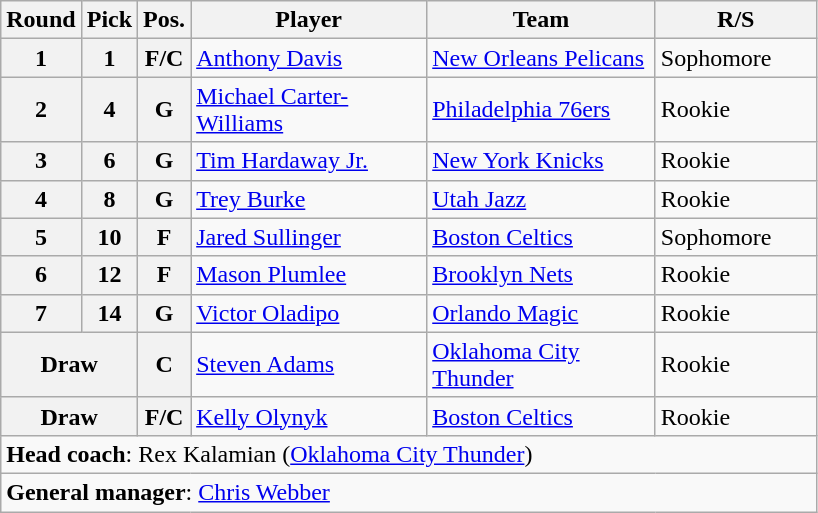<table class="wikitable">
<tr>
<th>Round</th>
<th>Pick</th>
<th>Pos.</th>
<th style="width:150px;">Player</th>
<th width=145>Team</th>
<th width=100>R/S</th>
</tr>
<tr>
<th>1</th>
<th>1</th>
<th>F/C</th>
<td><a href='#'>Anthony Davis</a></td>
<td><a href='#'>New Orleans Pelicans</a></td>
<td>Sophomore</td>
</tr>
<tr>
<th>2</th>
<th>4</th>
<th>G</th>
<td><a href='#'>Michael Carter-Williams</a></td>
<td><a href='#'>Philadelphia 76ers</a></td>
<td>Rookie</td>
</tr>
<tr>
<th>3</th>
<th>6</th>
<th>G</th>
<td><a href='#'>Tim Hardaway Jr.</a></td>
<td><a href='#'>New York Knicks</a></td>
<td>Rookie</td>
</tr>
<tr>
<th>4</th>
<th>8</th>
<th>G</th>
<td><a href='#'>Trey Burke</a></td>
<td><a href='#'>Utah Jazz</a></td>
<td>Rookie</td>
</tr>
<tr>
<th>5</th>
<th>10</th>
<th>F</th>
<td><a href='#'>Jared Sullinger</a></td>
<td><a href='#'>Boston Celtics</a></td>
<td>Sophomore</td>
</tr>
<tr>
<th>6</th>
<th>12</th>
<th>F</th>
<td><a href='#'>Mason Plumlee</a></td>
<td><a href='#'>Brooklyn Nets</a></td>
<td>Rookie</td>
</tr>
<tr>
<th>7</th>
<th>14</th>
<th>G</th>
<td><a href='#'>Victor Oladipo</a></td>
<td><a href='#'>Orlando Magic</a></td>
<td>Rookie</td>
</tr>
<tr>
<th !scope="col" colspan="2">Draw</th>
<th>C</th>
<td><a href='#'>Steven Adams</a></td>
<td><a href='#'>Oklahoma City Thunder</a></td>
<td>Rookie</td>
</tr>
<tr>
<th !scope="col" colspan="2">Draw</th>
<th>F/C</th>
<td><a href='#'>Kelly Olynyk</a></td>
<td><a href='#'>Boston Celtics</a></td>
<td>Rookie</td>
</tr>
<tr>
<td colspan="6"><strong>Head coach</strong>: Rex Kalamian (<a href='#'>Oklahoma City Thunder</a>)</td>
</tr>
<tr>
<td colspan="6"><strong>General manager</strong>: <a href='#'>Chris Webber</a></td>
</tr>
</table>
